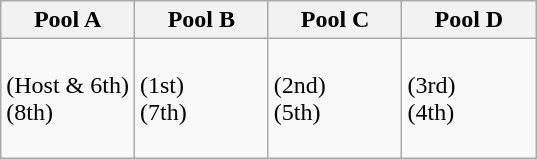<table class="wikitable">
<tr>
<th width=25%>Pool A</th>
<th width=25%>Pool B</th>
<th width=25%>Pool C</th>
<th width=25%>Pool D</th>
</tr>
<tr>
<td valign=top><br> (Host & 6th)<br>
 (8th)<br>
</td>
<td valign=top><br> (1st)<br>
 (7th)<br>
</td>
<td><br> (2nd)<br>
 (5th)<br>
<br>
</td>
<td><br> (3rd)<br>
 (4th)<br>
<br>
</td>
</tr>
</table>
